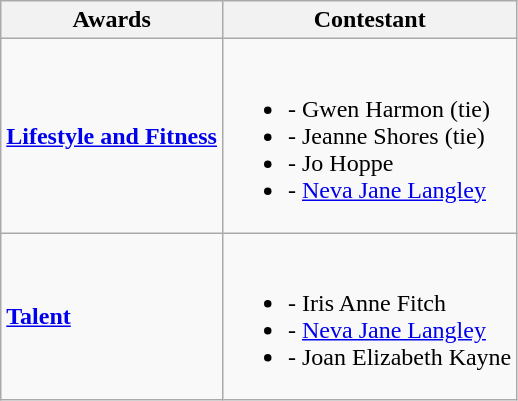<table class="wikitable">
<tr>
<th>Awards</th>
<th>Contestant</th>
</tr>
<tr>
<td><strong><a href='#'>Lifestyle and Fitness</a></strong></td>
<td><br><ul><li> - Gwen Harmon (tie)</li><li> - Jeanne Shores (tie)</li><li> - Jo Hoppe</li><li> - <a href='#'>Neva Jane Langley</a></li></ul></td>
</tr>
<tr>
<td><strong><a href='#'>Talent</a></strong></td>
<td><br><ul><li> - Iris Anne Fitch</li><li> - <a href='#'>Neva Jane Langley</a></li><li> - Joan Elizabeth Kayne</li></ul></td>
</tr>
</table>
